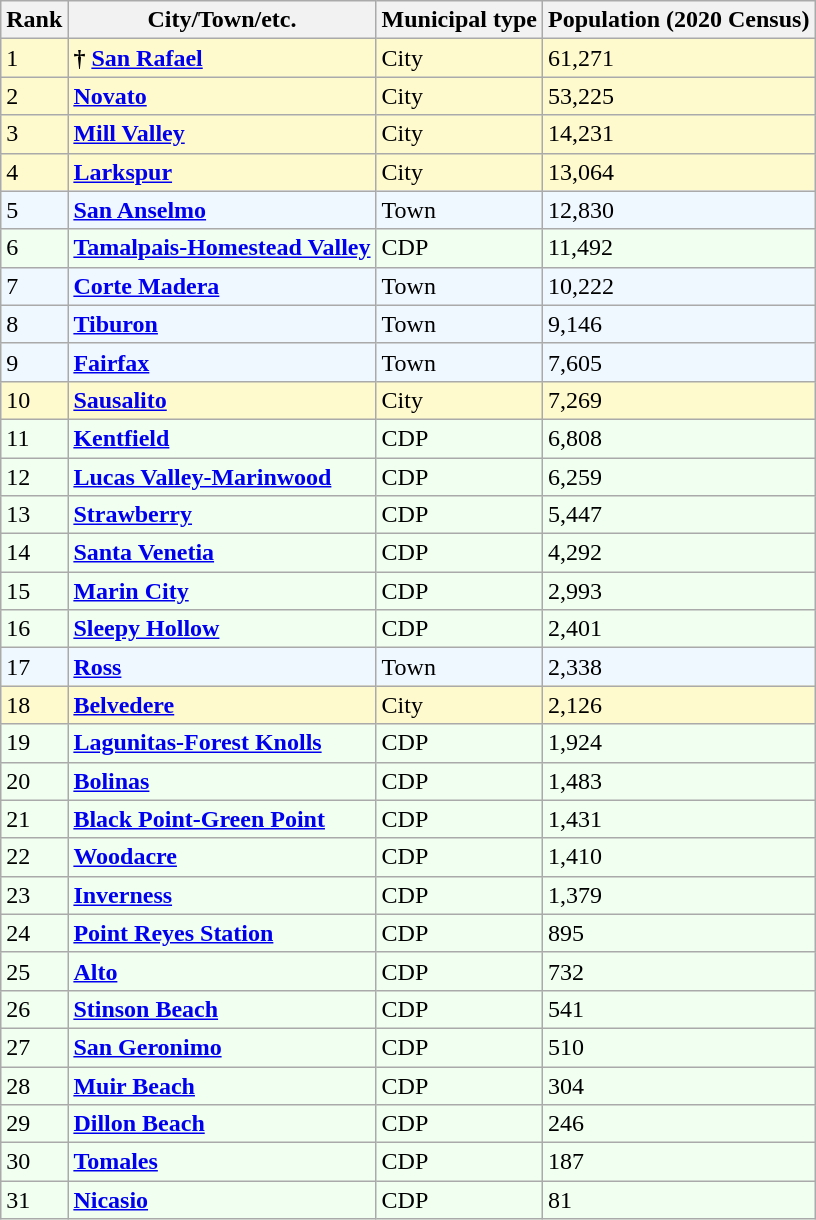<table class="wikitable sortable">
<tr>
<th>Rank</th>
<th>City/Town/etc.</th>
<th>Municipal type</th>
<th>Population (2020 Census)</th>
</tr>
<tr style="background:#fffacd;">
<td>1</td>
<td><strong>†</strong> <strong><a href='#'>San Rafael</a></strong></td>
<td>City</td>
<td>61,271</td>
</tr>
<tr style="background:#fffacd;">
<td>2</td>
<td><strong><a href='#'>Novato</a></strong></td>
<td>City</td>
<td>53,225</td>
</tr>
<tr style="background:#fffacd;">
<td>3</td>
<td><strong><a href='#'>Mill Valley</a></strong></td>
<td>City</td>
<td>14,231</td>
</tr>
<tr style="background:#fffacd;">
<td>4</td>
<td><strong><a href='#'>Larkspur</a></strong></td>
<td>City</td>
<td>13,064</td>
</tr>
<tr style="background:#f0f8ff;">
<td>5</td>
<td><strong><a href='#'>San Anselmo</a></strong></td>
<td>Town</td>
<td>12,830</td>
</tr>
<tr style="background:honeyDew;">
<td>6</td>
<td><strong><a href='#'>Tamalpais-Homestead Valley</a></strong></td>
<td>CDP</td>
<td>11,492</td>
</tr>
<tr style="background:#f0f8ff;">
<td>7</td>
<td><strong><a href='#'>Corte Madera</a></strong></td>
<td>Town</td>
<td>10,222</td>
</tr>
<tr style="background:#f0f8ff;">
<td>8</td>
<td><strong><a href='#'>Tiburon</a></strong></td>
<td>Town</td>
<td>9,146</td>
</tr>
<tr style="background:#f0f8ff;">
<td>9</td>
<td><strong><a href='#'>Fairfax</a></strong></td>
<td>Town</td>
<td>7,605</td>
</tr>
<tr style="background:#fffacd;">
<td>10</td>
<td><strong><a href='#'>Sausalito</a></strong></td>
<td>City</td>
<td>7,269</td>
</tr>
<tr style="background:honeyDew;">
<td>11</td>
<td><strong><a href='#'>Kentfield</a></strong></td>
<td>CDP</td>
<td>6,808</td>
</tr>
<tr style="background:honeyDew;">
<td>12</td>
<td><strong><a href='#'>Lucas Valley-Marinwood</a></strong></td>
<td>CDP</td>
<td>6,259</td>
</tr>
<tr style="background:honeyDew;">
<td>13</td>
<td><strong><a href='#'>Strawberry</a></strong></td>
<td>CDP</td>
<td>5,447</td>
</tr>
<tr style="background:honeyDew;">
<td>14</td>
<td><strong><a href='#'>Santa Venetia</a></strong></td>
<td>CDP</td>
<td>4,292</td>
</tr>
<tr style="background:honeyDew;">
<td>15</td>
<td><strong><a href='#'>Marin City</a></strong></td>
<td>CDP</td>
<td>2,993</td>
</tr>
<tr style="background:honeyDew;">
<td>16</td>
<td><strong><a href='#'>Sleepy Hollow</a></strong></td>
<td>CDP</td>
<td>2,401</td>
</tr>
<tr style="background:#f0f8ff;">
<td>17</td>
<td><strong><a href='#'>Ross</a></strong></td>
<td>Town</td>
<td>2,338</td>
</tr>
<tr style="background:#fffacd;">
<td>18</td>
<td><strong><a href='#'>Belvedere</a></strong></td>
<td>City</td>
<td>2,126</td>
</tr>
<tr style="background:honeyDew;">
<td>19</td>
<td><strong><a href='#'>Lagunitas-Forest Knolls</a></strong></td>
<td>CDP</td>
<td>1,924</td>
</tr>
<tr style="background:honeyDew;">
<td>20</td>
<td><strong><a href='#'>Bolinas</a></strong></td>
<td>CDP</td>
<td>1,483</td>
</tr>
<tr style="background:honeyDew;">
<td>21</td>
<td><strong><a href='#'>Black Point-Green Point</a></strong></td>
<td>CDP</td>
<td>1,431</td>
</tr>
<tr style="background:honeyDew;">
<td>22</td>
<td><strong><a href='#'>Woodacre</a></strong></td>
<td>CDP</td>
<td>1,410</td>
</tr>
<tr style="background:honeyDew;">
<td>23</td>
<td><strong><a href='#'>Inverness</a></strong></td>
<td>CDP</td>
<td>1,379</td>
</tr>
<tr style="background:honeyDew;">
<td>24</td>
<td><strong><a href='#'>Point Reyes Station</a></strong></td>
<td>CDP</td>
<td>895</td>
</tr>
<tr style="background:honeyDew;">
<td>25</td>
<td><strong><a href='#'>Alto</a></strong></td>
<td>CDP</td>
<td>732</td>
</tr>
<tr style="background:honeyDew;">
<td>26</td>
<td><strong><a href='#'>Stinson Beach</a></strong></td>
<td>CDP</td>
<td>541</td>
</tr>
<tr style="background:honeyDew;">
<td>27</td>
<td><strong><a href='#'>San Geronimo</a></strong></td>
<td>CDP</td>
<td>510</td>
</tr>
<tr style="background:honeyDew;">
<td>28</td>
<td><strong><a href='#'>Muir Beach</a></strong></td>
<td>CDP</td>
<td>304</td>
</tr>
<tr style="background:honeyDew;">
<td>29</td>
<td><strong><a href='#'>Dillon Beach</a></strong></td>
<td>CDP</td>
<td>246</td>
</tr>
<tr style="background:honeyDew;">
<td>30</td>
<td><strong><a href='#'>Tomales</a></strong></td>
<td>CDP</td>
<td>187</td>
</tr>
<tr style="background:honeyDew;">
<td>31</td>
<td><strong><a href='#'>Nicasio</a></strong></td>
<td>CDP</td>
<td>81</td>
</tr>
</table>
